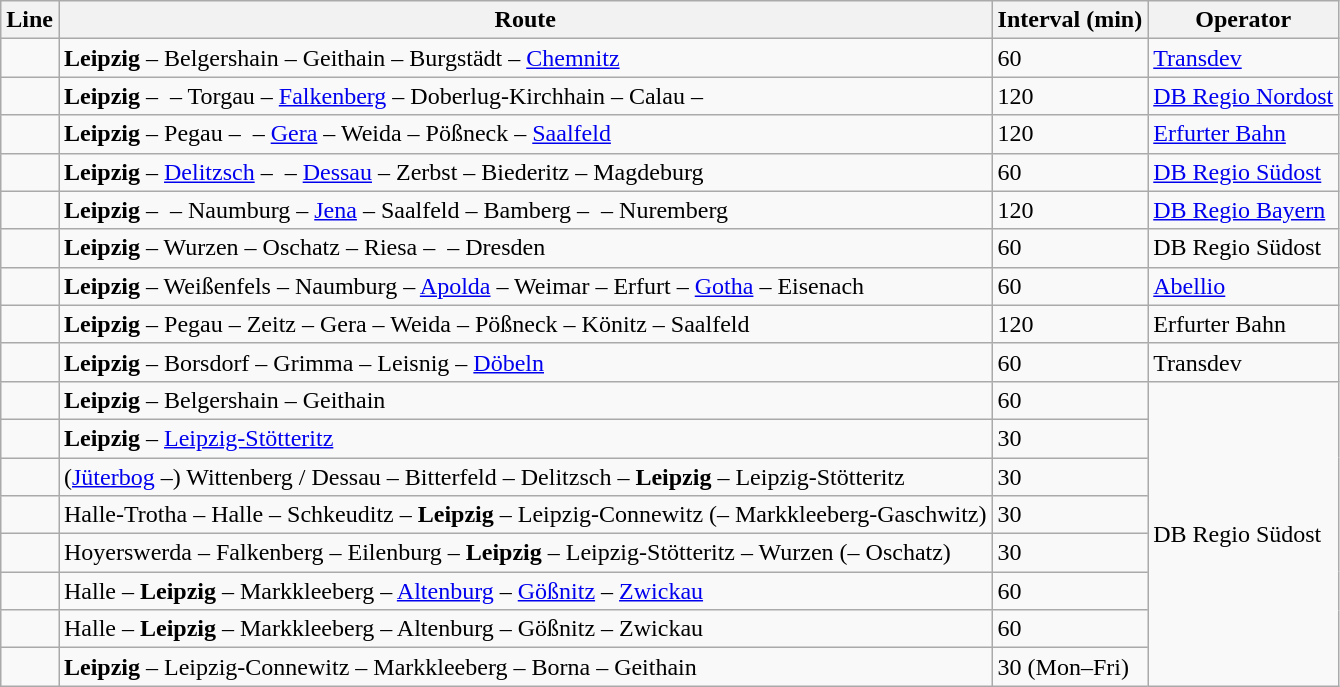<table class="wikitable">
<tr>
<th>Line</th>
<th>Route</th>
<th>Interval (min)</th>
<th>Operator</th>
</tr>
<tr>
<td align="center"></td>
<td><strong>Leipzig</strong> – Belgershain –  Geithain – Burgstädt – <a href='#'>Chemnitz</a></td>
<td>60</td>
<td><a href='#'>Transdev</a></td>
</tr>
<tr>
<td align="center"></td>
<td><strong>Leipzig</strong> –  – Torgau – <a href='#'>Falkenberg</a> – Doberlug-Kirchhain – Calau – </td>
<td>120</td>
<td><a href='#'>DB Regio Nordost</a></td>
</tr>
<tr>
<td align="center"></td>
<td><strong>Leipzig</strong> – Pegau –  –  <a href='#'>Gera</a> – Weida – Pößneck – <a href='#'>Saalfeld</a></td>
<td>120</td>
<td><a href='#'>Erfurter Bahn</a></td>
</tr>
<tr>
<td align="center"></td>
<td><strong>Leipzig</strong> – <a href='#'>Delitzsch</a> –  – <a href='#'>Dessau</a> – Zerbst – Biederitz – Magdeburg</td>
<td>60</td>
<td><a href='#'>DB Regio Südost</a></td>
</tr>
<tr>
<td align="center"></td>
<td><strong>Leipzig</strong> –  – Naumburg – <a href='#'>Jena</a> – Saalfeld – Bamberg –  – Nuremberg</td>
<td>120</td>
<td><a href='#'>DB Regio Bayern</a></td>
</tr>
<tr>
<td align="center"></td>
<td><strong>Leipzig</strong> – Wurzen – Oschatz – Riesa –  –  Dresden</td>
<td>60</td>
<td>DB Regio Südost</td>
</tr>
<tr>
<td align="center"></td>
<td><strong>Leipzig</strong> –  Weißenfels – Naumburg – <a href='#'>Apolda</a> – Weimar – Erfurt – <a href='#'>Gotha</a> – Eisenach</td>
<td>60</td>
<td><a href='#'>Abellio</a></td>
</tr>
<tr>
<td align="center"></td>
<td><strong>Leipzig</strong> – Pegau – Zeitz –  Gera – Weida – Pößneck – Könitz – Saalfeld</td>
<td>120</td>
<td>Erfurter Bahn</td>
</tr>
<tr>
<td align="center"></td>
<td><strong>Leipzig</strong> – Borsdorf – Grimma – Leisnig – <a href='#'>Döbeln</a></td>
<td>60</td>
<td>Transdev</td>
</tr>
<tr>
<td align="center"></td>
<td><strong>Leipzig</strong> – Belgershain –  Geithain</td>
<td>60</td>
<td rowspan="8">DB Regio Südost</td>
</tr>
<tr>
<td align="center"></td>
<td>  <strong>Leipzig</strong> –  <a href='#'>Leipzig-Stötteritz</a></td>
<td>30</td>
</tr>
<tr>
<td align="center"></td>
<td>(<a href='#'>Jüterbog</a> –) Wittenberg / Dessau – Bitterfeld – Delitzsch – <strong>Leipzig</strong> –  Leipzig-Stötteritz</td>
<td>30</td>
</tr>
<tr>
<td align="center"></td>
<td>Halle-Trotha – Halle – Schkeuditz – <strong>Leipzig</strong> –  Leipzig-Connewitz (– Markkleeberg-Gaschwitz)</td>
<td>30</td>
</tr>
<tr>
<td align="center"></td>
<td>Hoyerswerda – Falkenberg – Eilenburg – <strong>Leipzig</strong> –  Leipzig-Stötteritz – Wurzen (– Oschatz)</td>
<td>30</td>
</tr>
<tr>
<td align="center"></td>
<td>Halle –  <strong>Leipzig</strong> –  Markkleeberg – <a href='#'>Altenburg</a> – <a href='#'>Gößnitz</a> – <a href='#'>Zwickau</a></td>
<td>60</td>
</tr>
<tr>
<td align="center"></td>
<td>Halle –  <strong>Leipzig</strong> –  Markkleeberg – Altenburg – Gößnitz – Zwickau</td>
<td>60</td>
</tr>
<tr>
<td align="center"></td>
<td> <strong>Leipzig</strong> –  Leipzig-Connewitz – Markkleeberg – Borna – Geithain</td>
<td>30 (Mon–Fri)</td>
</tr>
</table>
